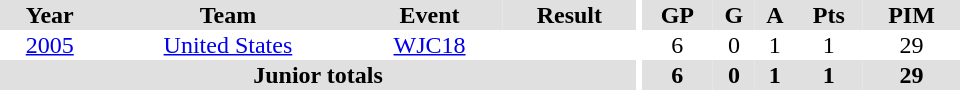<table border="0" cellpadding="1" cellspacing="0" ID="Table3" style="text-align:center; width:40em">
<tr ALIGN="center" bgcolor="#e0e0e0">
<th>Year</th>
<th>Team</th>
<th>Event</th>
<th>Result</th>
<th rowspan="99" bgcolor="#ffffff"></th>
<th>GP</th>
<th>G</th>
<th>A</th>
<th>Pts</th>
<th>PIM</th>
</tr>
<tr>
<td><a href='#'>2005</a></td>
<td><a href='#'>United States</a></td>
<td><a href='#'>WJC18</a></td>
<td></td>
<td>6</td>
<td>0</td>
<td>1</td>
<td>1</td>
<td>29</td>
</tr>
<tr bgcolor="#e0e0e0">
<th colspan="4">Junior totals</th>
<th>6</th>
<th>0</th>
<th>1</th>
<th>1</th>
<th>29</th>
</tr>
</table>
